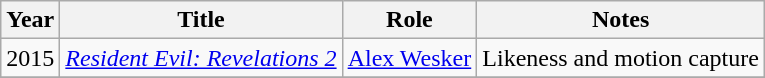<table class="wikitable sortable">
<tr>
<th>Year</th>
<th>Title</th>
<th>Role</th>
<th class="unsortable">Notes</th>
</tr>
<tr>
<td>2015</td>
<td><em><a href='#'>Resident Evil: Revelations 2</a></em></td>
<td><a href='#'>Alex Wesker</a></td>
<td>Likeness and motion capture</td>
</tr>
<tr>
</tr>
</table>
